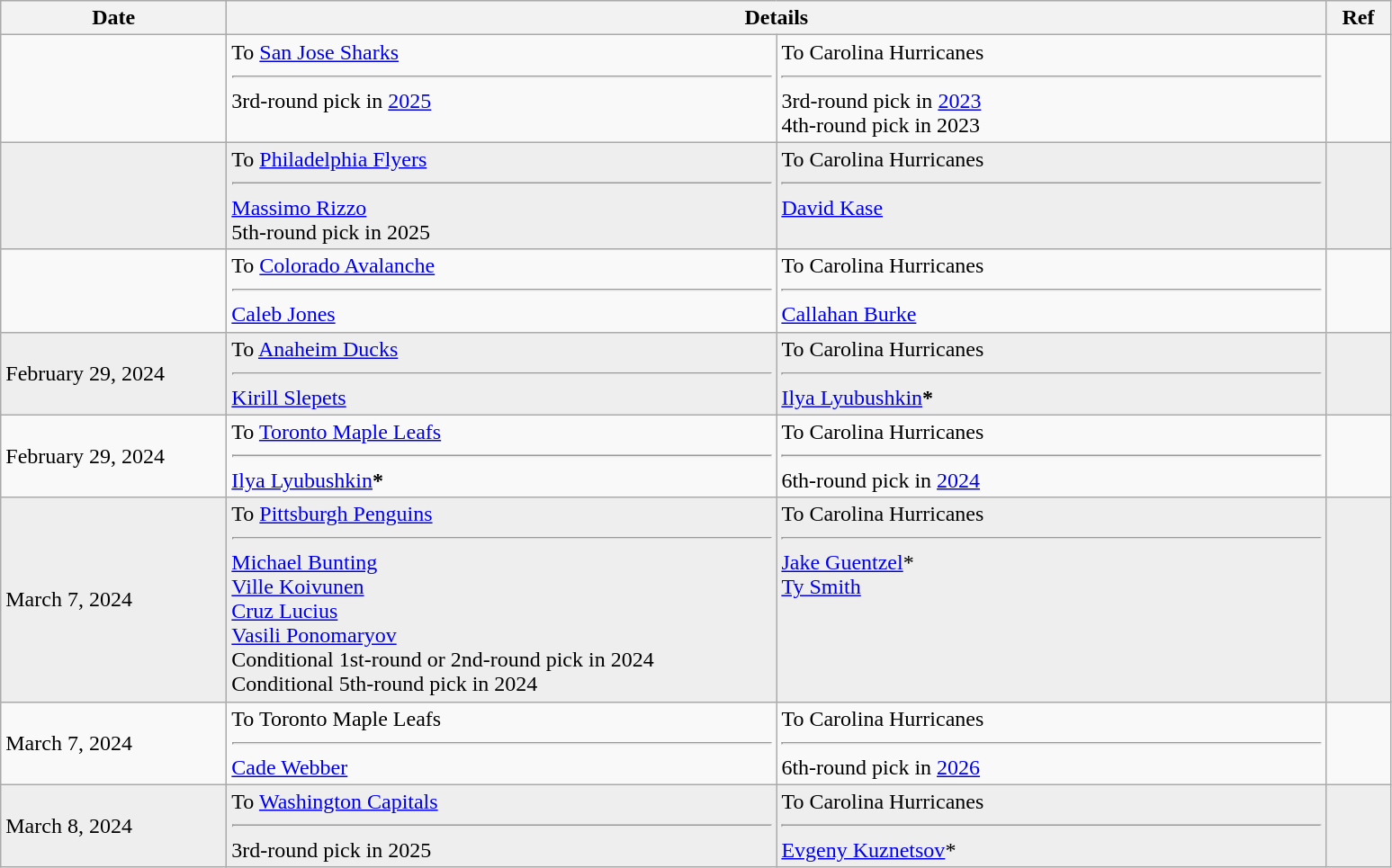<table class="wikitable">
<tr>
<th style="width: 10em;">Date</th>
<th colspan=2>Details</th>
<th style="width: 2.5em;">Ref</th>
</tr>
<tr>
<td></td>
<td style="width: 25em;" valign="top">To <a href='#'>San Jose Sharks</a><hr>3rd-round pick in <a href='#'>2025</a></td>
<td style="width: 25em;" valign="top">To Carolina Hurricanes<hr>3rd-round pick in <a href='#'>2023</a><br>4th-round pick in 2023</td>
<td></td>
</tr>
<tr bgcolor=eeeeee>
<td></td>
<td style="width: 25em;" valign="top">To <a href='#'>Philadelphia Flyers</a><hr><a href='#'>Massimo Rizzo</a><br>5th-round pick in 2025</td>
<td style="width: 25em;" valign="top">To Carolina Hurricanes<hr><a href='#'>David Kase</a></td>
<td></td>
</tr>
<tr>
<td></td>
<td style="width: 25em;" valign="top">To <a href='#'>Colorado Avalanche</a><hr><a href='#'>Caleb Jones</a></td>
<td style="width: 25em;" valign="top">To Carolina Hurricanes<hr><a href='#'>Callahan Burke</a></td>
<td></td>
</tr>
<tr bgcolor="eeeeee">
<td>February 29, 2024</td>
<td valign="top">To <a href='#'>Anaheim Ducks</a><hr><a href='#'>Kirill Slepets</a></td>
<td valign="top">To Carolina Hurricanes<hr><a href='#'>Ilya Lyubushkin</a><span><strong>*</strong></span></td>
<td></td>
</tr>
<tr>
<td>February 29, 2024</td>
<td valign="top">To <a href='#'>Toronto Maple Leafs</a><hr><a href='#'>Ilya Lyubushkin</a><span><strong>*</strong></span></td>
<td valign="top">To Carolina Hurricanes<hr>6th-round pick in <a href='#'>2024</a></td>
<td></td>
</tr>
<tr bgcolor=eeeeee>
<td>March 7, 2024</td>
<td style="width: 25em;" valign="top">To <a href='#'>Pittsburgh Penguins</a><hr><a href='#'>Michael Bunting</a><br><a href='#'>Ville Koivunen</a><br><a href='#'>Cruz Lucius</a><br><a href='#'>Vasili Ponomaryov</a><br>Conditional 1st-round or 2nd-round pick in 2024<br>Conditional 5th-round pick in 2024</td>
<td style="width: 25em;" valign="top">To Carolina Hurricanes<hr><a href='#'>Jake Guentzel</a>*<br><a href='#'>Ty Smith</a></td>
<td></td>
</tr>
<tr>
<td>March 7, 2024</td>
<td style="width: 25em;" valign="top">To Toronto Maple Leafs<hr><a href='#'>Cade Webber</a></td>
<td style="width: 25em;" valign="top">To Carolina Hurricanes<hr>6th-round pick in <a href='#'>2026</a></td>
<td></td>
</tr>
<tr bgcolor=eeeeee>
<td>March 8, 2024</td>
<td style="width: 25em;" valign="top">To <a href='#'>Washington Capitals</a><hr>3rd-round pick in 2025</td>
<td style="width: 25em;" valign="top">To Carolina Hurricanes<hr><a href='#'>Evgeny Kuznetsov</a>*</td>
<td></td>
</tr>
</table>
